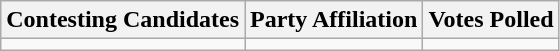<table class="wikitable sortable">
<tr>
<th>Contesting Candidates</th>
<th>Party Affiliation</th>
<th>Votes Polled</th>
</tr>
<tr>
<td></td>
<td></td>
<td></td>
</tr>
</table>
